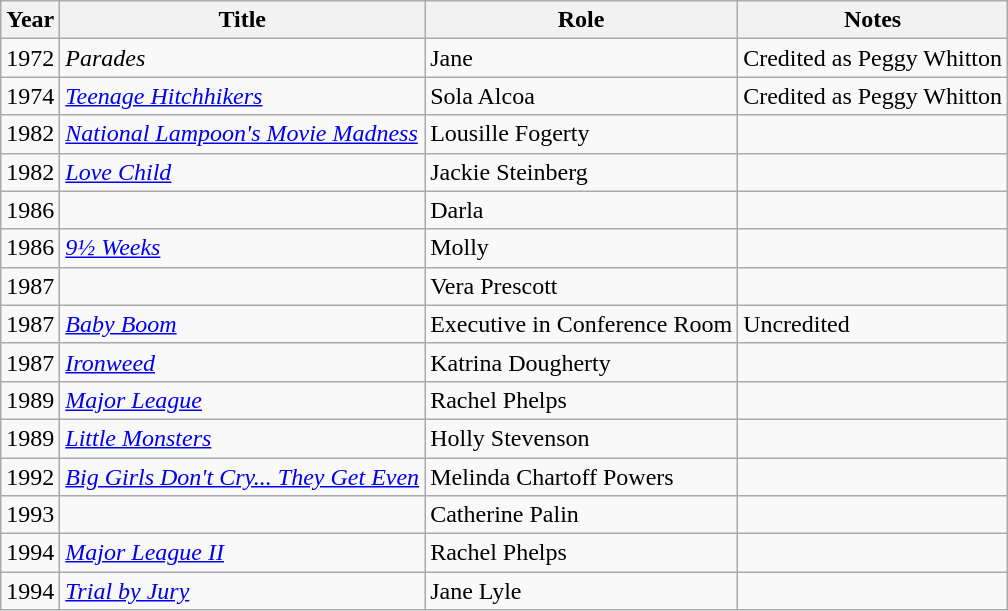<table class="wikitable sortable">
<tr>
<th>Year</th>
<th>Title</th>
<th>Role</th>
<th class="unsortable">Notes</th>
</tr>
<tr>
<td>1972</td>
<td><em>Parades</em></td>
<td>Jane</td>
<td>Credited as Peggy Whitton</td>
</tr>
<tr>
<td>1974</td>
<td><em><a href='#'>Teenage Hitchhikers</a></em></td>
<td>Sola Alcoa</td>
<td>Credited as Peggy Whitton</td>
</tr>
<tr>
<td>1982</td>
<td><em><a href='#'>National Lampoon's Movie Madness</a></em></td>
<td>Lousille Fogerty</td>
<td></td>
</tr>
<tr>
<td>1982</td>
<td><em><a href='#'>Love Child</a></em></td>
<td>Jackie Steinberg</td>
<td></td>
</tr>
<tr>
<td>1986</td>
<td><em></em></td>
<td>Darla</td>
<td></td>
</tr>
<tr>
<td>1986</td>
<td><em><a href='#'>9½ Weeks</a></em></td>
<td>Molly</td>
<td></td>
</tr>
<tr>
<td>1987</td>
<td><em></em></td>
<td>Vera Prescott</td>
<td></td>
</tr>
<tr>
<td>1987</td>
<td><em><a href='#'>Baby Boom</a></em></td>
<td>Executive in Conference Room</td>
<td>Uncredited</td>
</tr>
<tr>
<td>1987</td>
<td><em><a href='#'>Ironweed</a></em></td>
<td>Katrina Dougherty</td>
<td></td>
</tr>
<tr>
<td>1989</td>
<td><em><a href='#'>Major League</a></em></td>
<td>Rachel Phelps</td>
<td></td>
</tr>
<tr>
<td>1989</td>
<td><em><a href='#'>Little Monsters</a></em></td>
<td>Holly Stevenson</td>
<td></td>
</tr>
<tr>
<td>1992</td>
<td><em><a href='#'>Big Girls Don't Cry... They Get Even</a></em></td>
<td>Melinda Chartoff Powers</td>
<td></td>
</tr>
<tr>
<td>1993</td>
<td><em></em></td>
<td>Catherine Palin</td>
<td></td>
</tr>
<tr>
<td>1994</td>
<td><em><a href='#'>Major League II</a></em></td>
<td>Rachel Phelps</td>
<td></td>
</tr>
<tr>
<td>1994</td>
<td><em><a href='#'>Trial by Jury</a></em></td>
<td>Jane Lyle</td>
<td></td>
</tr>
</table>
